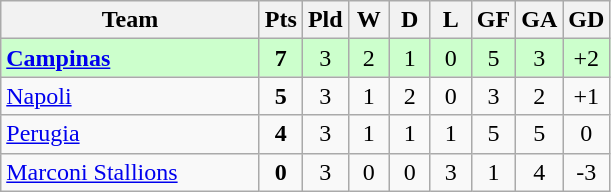<table class=wikitable style="text-align:center">
<tr>
<th width=165>Team</th>
<th width=20>Pts</th>
<th width=20>Pld</th>
<th width=20>W</th>
<th width=20>D</th>
<th width=20>L</th>
<th width=20>GF</th>
<th width=20>GA</th>
<th width=20>GD</th>
</tr>
<tr style="background:#ccffcc">
<td style="text-align:left"><strong> <a href='#'>Campinas</a></strong></td>
<td><strong>7</strong></td>
<td>3</td>
<td>2</td>
<td>1</td>
<td>0</td>
<td>5</td>
<td>3</td>
<td>+2</td>
</tr>
<tr>
<td style="text-align:left"> <a href='#'>Napoli</a></td>
<td><strong>5</strong></td>
<td>3</td>
<td>1</td>
<td>2</td>
<td>0</td>
<td>3</td>
<td>2</td>
<td>+1</td>
</tr>
<tr>
<td style="text-align:left"> <a href='#'>Perugia</a></td>
<td><strong>4</strong></td>
<td>3</td>
<td>1</td>
<td>1</td>
<td>1</td>
<td>5</td>
<td>5</td>
<td>0</td>
</tr>
<tr>
<td style="text-align:left"> <a href='#'>Marconi Stallions</a></td>
<td><strong>0</strong></td>
<td>3</td>
<td>0</td>
<td>0</td>
<td>3</td>
<td>1</td>
<td>4</td>
<td>-3</td>
</tr>
</table>
